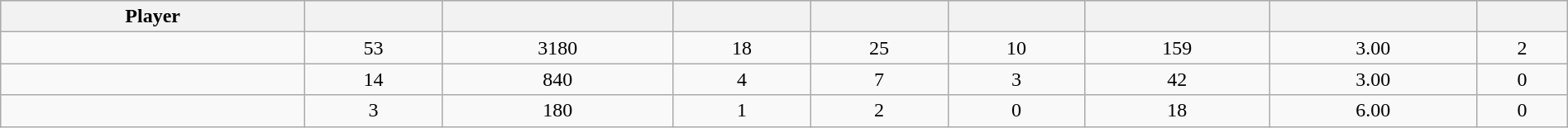<table class="wikitable sortable" style="width:100%;">
<tr style="text-align:center; background:#ddd;">
<th>Player</th>
<th></th>
<th></th>
<th></th>
<th></th>
<th></th>
<th></th>
<th></th>
<th></th>
</tr>
<tr align=center>
<td></td>
<td>53</td>
<td>3180</td>
<td>18</td>
<td>25</td>
<td>10</td>
<td>159</td>
<td>3.00</td>
<td>2</td>
</tr>
<tr align=center>
<td></td>
<td>14</td>
<td>840</td>
<td>4</td>
<td>7</td>
<td>3</td>
<td>42</td>
<td>3.00</td>
<td>0</td>
</tr>
<tr align=center>
<td></td>
<td>3</td>
<td>180</td>
<td>1</td>
<td>2</td>
<td>0</td>
<td>18</td>
<td>6.00</td>
<td>0</td>
</tr>
</table>
